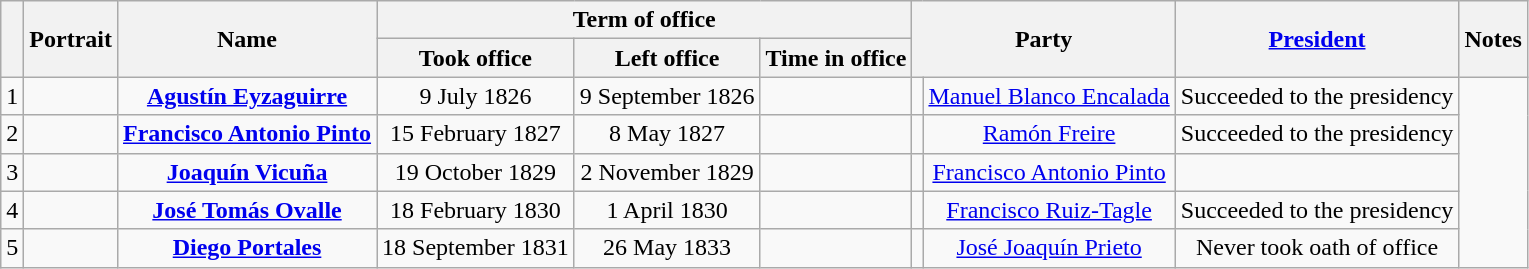<table class="wikitable" style="text-align:center">
<tr>
<th rowspan=2></th>
<th rowspan=2>Portrait</th>
<th rowspan=2>Name<br></th>
<th colspan=3>Term of office</th>
<th colspan=2 rowspan=2>Party</th>
<th rowspan=2><a href='#'>President</a></th>
<th rowspan=2>Notes</th>
</tr>
<tr>
<th>Took office</th>
<th>Left office</th>
<th>Time in office</th>
</tr>
<tr>
<td>1</td>
<td></td>
<td><strong><a href='#'>Agustín Eyzaguirre</a></strong><br></td>
<td>9 July 1826</td>
<td>9 September 1826</td>
<td></td>
<td></td>
<td><a href='#'>Manuel Blanco Encalada</a></td>
<td>Succeeded to the presidency</td>
</tr>
<tr>
<td>2</td>
<td></td>
<td><strong><a href='#'>Francisco Antonio Pinto</a></strong><br></td>
<td>15 February 1827</td>
<td>8 May 1827</td>
<td></td>
<td></td>
<td><a href='#'>Ramón Freire</a></td>
<td>Succeeded to the presidency</td>
</tr>
<tr>
<td>3</td>
<td></td>
<td><strong><a href='#'>Joaquín Vicuña</a></strong><br></td>
<td>19 October 1829</td>
<td>2 November 1829</td>
<td></td>
<td></td>
<td><a href='#'>Francisco Antonio Pinto</a></td>
<td></td>
</tr>
<tr>
<td>4</td>
<td></td>
<td><strong><a href='#'>José Tomás Ovalle</a></strong><br></td>
<td>18 February 1830</td>
<td>1 April 1830</td>
<td></td>
<td></td>
<td><a href='#'>Francisco Ruiz-Tagle</a></td>
<td>Succeeded to the presidency</td>
</tr>
<tr>
<td>5</td>
<td></td>
<td><strong><a href='#'>Diego Portales</a></strong><br></td>
<td>18 September 1831</td>
<td>26 May 1833</td>
<td></td>
<td></td>
<td><a href='#'>José Joaquín Prieto</a></td>
<td>Never took oath of office</td>
</tr>
</table>
